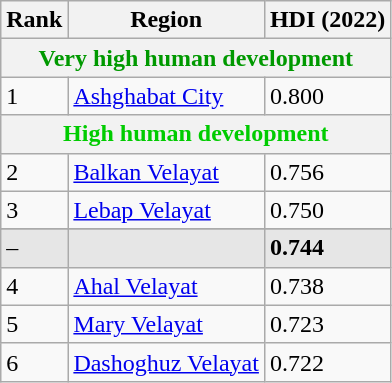<table class="wikitable sortable">
<tr>
<th>Rank</th>
<th>Region</th>
<th>HDI (2022)</th>
</tr>
<tr>
<th colspan="3" style="color:#090;">Very high human development</th>
</tr>
<tr>
<td>1</td>
<td><a href='#'>Ashghabat City</a></td>
<td>0.800</td>
</tr>
<tr>
<th colspan="3" style="color:#0c0;">High human development</th>
</tr>
<tr>
<td>2</td>
<td><a href='#'>Balkan Velayat</a></td>
<td>0.756</td>
</tr>
<tr>
<td>3</td>
<td><a href='#'>Lebap Velayat</a></td>
<td>0.750</td>
</tr>
<tr>
</tr>
<tr style="background:#e6e6e6">
<td>–</td>
<td></td>
<td><strong>0.744</strong></td>
</tr>
<tr>
<td>4</td>
<td><a href='#'>Ahal Velayat</a></td>
<td>0.738</td>
</tr>
<tr>
<td>5</td>
<td><a href='#'>Mary Velayat</a></td>
<td>0.723</td>
</tr>
<tr>
<td>6</td>
<td><a href='#'>Dashoghuz Velayat</a></td>
<td>0.722</td>
</tr>
</table>
